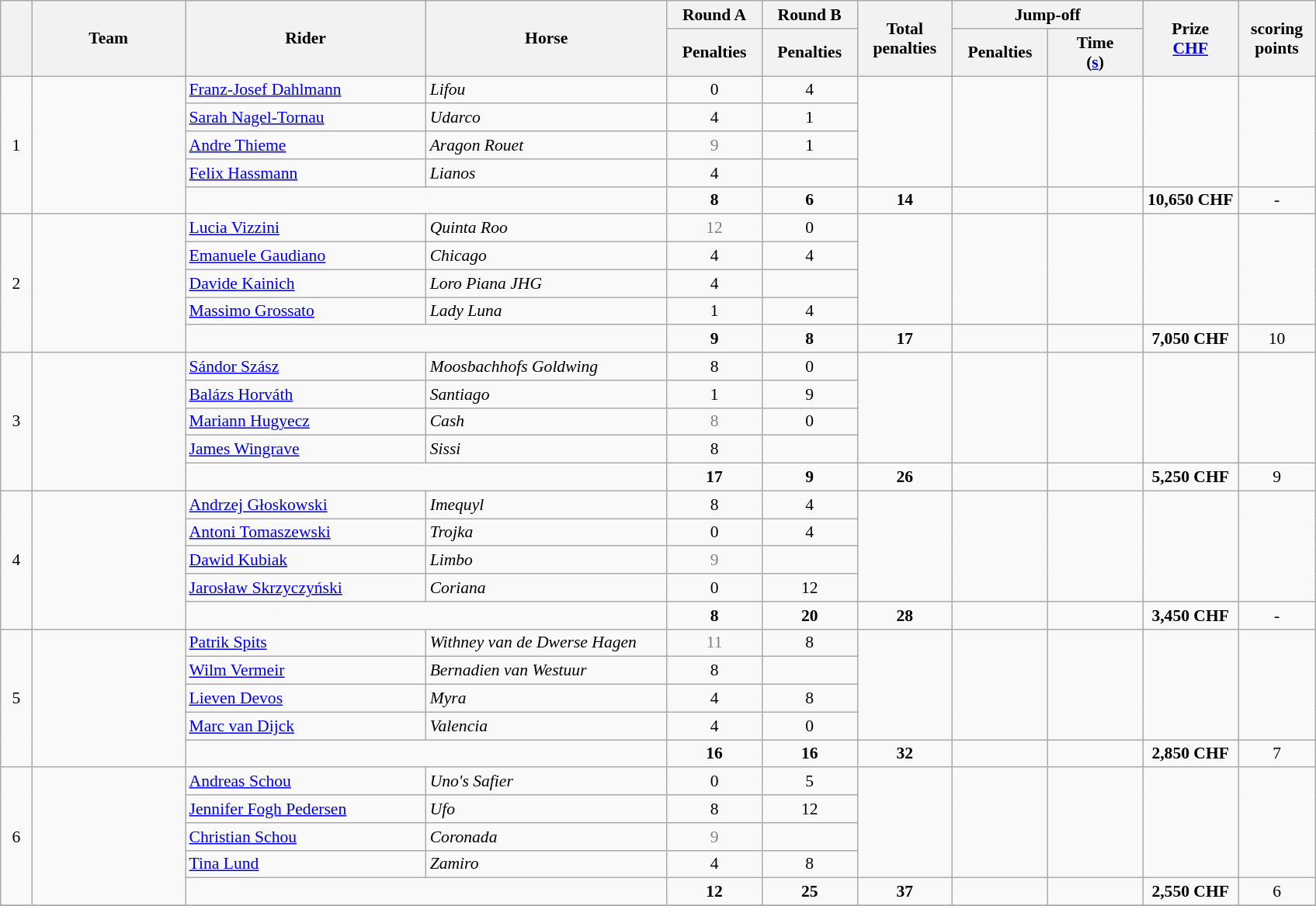<table class="wikitable" style="font-size: 90%">
<tr>
<th rowspan=2 width=20></th>
<th rowspan=2 width=125>Team</th>
<th rowspan=2 width=200>Rider</th>
<th rowspan=2 width=200>Horse</th>
<th>Round A</th>
<th>Round B</th>
<th rowspan=2 width=75>Total penalties</th>
<th colspan=2>Jump-off</th>
<th rowspan=2 width=75>Prize<br><a href='#'>CHF</a></th>
<th rowspan=2 width=60>scoring<br>points</th>
</tr>
<tr>
<th width=75>Penalties</th>
<th width=75>Penalties</th>
<th width=75>Penalties</th>
<th width=75>Time<br>(<a href='#'>s</a>)</th>
</tr>
<tr>
<td rowspan=5 align=center>1</td>
<td rowspan=5></td>
<td><a href='#'>Franz-Josef Dahlmann</a></td>
<td><em>Lifou</em></td>
<td align=center>0</td>
<td align=center>4</td>
<td rowspan=4></td>
<td rowspan=4></td>
<td rowspan=4></td>
<td rowspan=4></td>
<td rowspan=4></td>
</tr>
<tr>
<td><a href='#'>Sarah Nagel-Tornau</a></td>
<td><em>Udarco</em></td>
<td align=center>4</td>
<td align=center>1</td>
</tr>
<tr>
<td><a href='#'>Andre Thieme</a></td>
<td><em>Aragon Rouet</em></td>
<td align=center style=color:gray>9</td>
<td align=center>1</td>
</tr>
<tr>
<td><a href='#'>Felix Hassmann</a></td>
<td><em>Lianos</em></td>
<td align=center>4</td>
<td align=center></td>
</tr>
<tr>
<td colspan=2></td>
<td align=center><strong>8</strong></td>
<td align=center><strong>6</strong></td>
<td align=center><strong>14</strong></td>
<td align=center></td>
<td align=center></td>
<td align=center><strong>10,650 CHF</strong></td>
<td align=center>-</td>
</tr>
<tr>
<td rowspan=5 align=center>2</td>
<td rowspan=5></td>
<td><a href='#'>Lucia Vizzini</a></td>
<td><em>Quinta Roo</em></td>
<td align=center style=color:gray>12</td>
<td align=center>0</td>
<td rowspan=4></td>
<td rowspan=4></td>
<td rowspan=4></td>
<td rowspan=4></td>
</tr>
<tr>
<td><a href='#'>Emanuele Gaudiano</a></td>
<td><em>Chicago</em></td>
<td align=center>4</td>
<td align=center>4</td>
</tr>
<tr>
<td><a href='#'>Davide Kainich</a></td>
<td><em>Loro Piana JHG</em></td>
<td align=center>4</td>
<td align=center></td>
</tr>
<tr>
<td><a href='#'>Massimo Grossato</a></td>
<td><em>Lady Luna</em></td>
<td align=center>1</td>
<td align=center>4</td>
</tr>
<tr>
<td colspan=2></td>
<td align=center><strong>9</strong></td>
<td align=center><strong>8</strong></td>
<td align=center><strong>17</strong></td>
<td align=center></td>
<td align=center></td>
<td align=center><strong>7,050 CHF</strong></td>
<td align=center>10</td>
</tr>
<tr>
<td rowspan=5 align=center>3</td>
<td rowspan=5></td>
<td><a href='#'>Sándor Szász</a></td>
<td><em>Moosbachhofs Goldwing</em></td>
<td align=center>8</td>
<td align=center>0</td>
<td rowspan=4></td>
<td rowspan=4></td>
<td rowspan=4></td>
<td rowspan=4></td>
<td rowspan=4></td>
</tr>
<tr>
<td><a href='#'>Balázs Horváth</a></td>
<td><em>Santiago</em></td>
<td align=center>1</td>
<td align=center>9</td>
</tr>
<tr>
<td><a href='#'>Mariann Hugyecz</a></td>
<td><em>Cash</em></td>
<td align=center style=color:gray>8</td>
<td align=center>0</td>
</tr>
<tr>
<td><a href='#'>James Wingrave</a></td>
<td><em>Sissi</em></td>
<td align=center>8</td>
<td align=center></td>
</tr>
<tr>
<td colspan=2></td>
<td align=center><strong>17</strong></td>
<td align=center><strong>9</strong></td>
<td align=center><strong>26</strong></td>
<td></td>
<td></td>
<td align=center><strong>5,250 CHF</strong></td>
<td align=center>9</td>
</tr>
<tr>
<td rowspan=5 align=center>4</td>
<td rowspan=5></td>
<td><a href='#'>Andrzej Głoskowski</a></td>
<td><em>Imequyl</em></td>
<td align=center>8</td>
<td align=center>4</td>
<td rowspan=4></td>
<td rowspan=4></td>
<td rowspan=4></td>
<td rowspan=4></td>
<td rowspan=4></td>
</tr>
<tr>
<td><a href='#'>Antoni Tomaszewski</a></td>
<td><em>Trojka</em></td>
<td align=center>0</td>
<td align=center>4</td>
</tr>
<tr>
<td><a href='#'>Dawid Kubiak</a></td>
<td><em>Limbo</em></td>
<td align=center style=color:gray>9</td>
<td align=center></td>
</tr>
<tr>
<td><a href='#'>Jarosław Skrzyczyński</a></td>
<td><em>Coriana</em></td>
<td align=center>0</td>
<td align=center>12</td>
</tr>
<tr>
<td colspan=2></td>
<td align=center><strong>8</strong></td>
<td align=center><strong>20</strong></td>
<td align=center><strong>28</strong></td>
<td></td>
<td></td>
<td align=center><strong>3,450 CHF</strong></td>
<td align=center>-</td>
</tr>
<tr>
<td rowspan=5 align=center>5</td>
<td rowspan=5></td>
<td><a href='#'>Patrik Spits</a></td>
<td><em>Withney van de Dwerse Hagen</em></td>
<td align=center style=color:gray>11</td>
<td align=center>8</td>
<td rowspan=4></td>
<td rowspan=4></td>
<td rowspan=4></td>
<td rowspan=4></td>
<td rowspan=4></td>
</tr>
<tr>
<td><a href='#'>Wilm Vermeir</a></td>
<td><em>Bernadien van Westuur</em></td>
<td align=center>8</td>
<td align=center></td>
</tr>
<tr>
<td><a href='#'>Lieven Devos</a></td>
<td><em>Myra</em></td>
<td align=center>4</td>
<td align=center>8</td>
</tr>
<tr>
<td><a href='#'>Marc van Dijck</a></td>
<td><em>Valencia</em></td>
<td align=center>4</td>
<td align=center>0</td>
</tr>
<tr>
<td colspan=2></td>
<td align=center><strong>16</strong></td>
<td align=center><strong>16</strong></td>
<td align=center><strong>32</strong></td>
<td></td>
<td></td>
<td align=center><strong>2,850 CHF</strong></td>
<td align=center>7</td>
</tr>
<tr>
<td rowspan=5 align=center>6</td>
<td rowspan=5></td>
<td><a href='#'>Andreas Schou</a></td>
<td><em>Uno's Safier</em></td>
<td align=center>0</td>
<td align=center>5</td>
<td rowspan=4></td>
<td rowspan=4></td>
<td rowspan=4></td>
<td rowspan=4></td>
<td rowspan=4></td>
</tr>
<tr>
<td><a href='#'>Jennifer Fogh Pedersen</a></td>
<td><em>Ufo</em></td>
<td align=center>8</td>
<td align=center>12</td>
</tr>
<tr>
<td><a href='#'>Christian Schou</a></td>
<td><em>Coronada</em></td>
<td align=center style=color:gray>9</td>
<td align=center></td>
</tr>
<tr>
<td><a href='#'>Tina Lund</a></td>
<td><em>Zamiro</em></td>
<td align=center>4</td>
<td align=center>8</td>
</tr>
<tr>
<td colspan=2></td>
<td align=center><strong>12</strong></td>
<td align=center><strong>25</strong></td>
<td align=center><strong>37</strong></td>
<td></td>
<td></td>
<td align=center><strong>2,550 CHF</strong></td>
<td align=center>6</td>
</tr>
<tr>
</tr>
</table>
